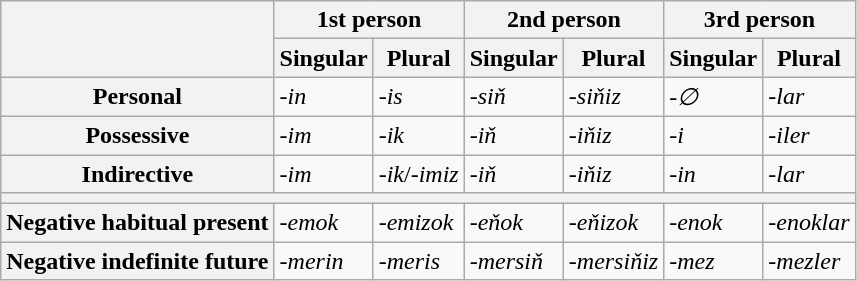<table class=wikitable>
<tr>
<th rowspan=2></th>
<th colspan=2>1st person</th>
<th colspan=2>2nd person</th>
<th colspan=2>3rd person</th>
</tr>
<tr>
<th>Singular</th>
<th>Plural</th>
<th>Singular</th>
<th>Plural</th>
<th>Singular</th>
<th>Plural</th>
</tr>
<tr>
<th>Personal</th>
<td><em>-in</em></td>
<td><em>-is</em></td>
<td><em>-siň</em></td>
<td><em>-siňiz</em></td>
<td><em>-∅</em></td>
<td><em>-lar</em></td>
</tr>
<tr>
<th>Possessive</th>
<td><em>-im</em></td>
<td><em>-ik</em></td>
<td><em>-iň</em></td>
<td><em>-iňiz</em></td>
<td><em>-i</em></td>
<td><em>-iler</em></td>
</tr>
<tr>
<th>Indirective</th>
<td><em>-im</em></td>
<td><em>-ik</em>/<em>-imiz</em></td>
<td><em>-iň</em></td>
<td><em>-iňiz</em></td>
<td><em>-in</em></td>
<td><em>-lar</em></td>
</tr>
<tr>
<th colspan=7></th>
</tr>
<tr>
<th>Negative habitual present</th>
<td><em>-emok</em></td>
<td><em>-emizok</em></td>
<td><em>-eňok</em></td>
<td><em>-eňizok</em></td>
<td><em>-enok</em></td>
<td><em>-enoklar</em></td>
</tr>
<tr>
<th>Negative indefinite future</th>
<td><em>-merin</em></td>
<td><em>-meris</em></td>
<td><em>-mersiň</em></td>
<td><em>-mersiňiz</em></td>
<td><em>-mez</em></td>
<td><em>-mezler</em></td>
</tr>
</table>
